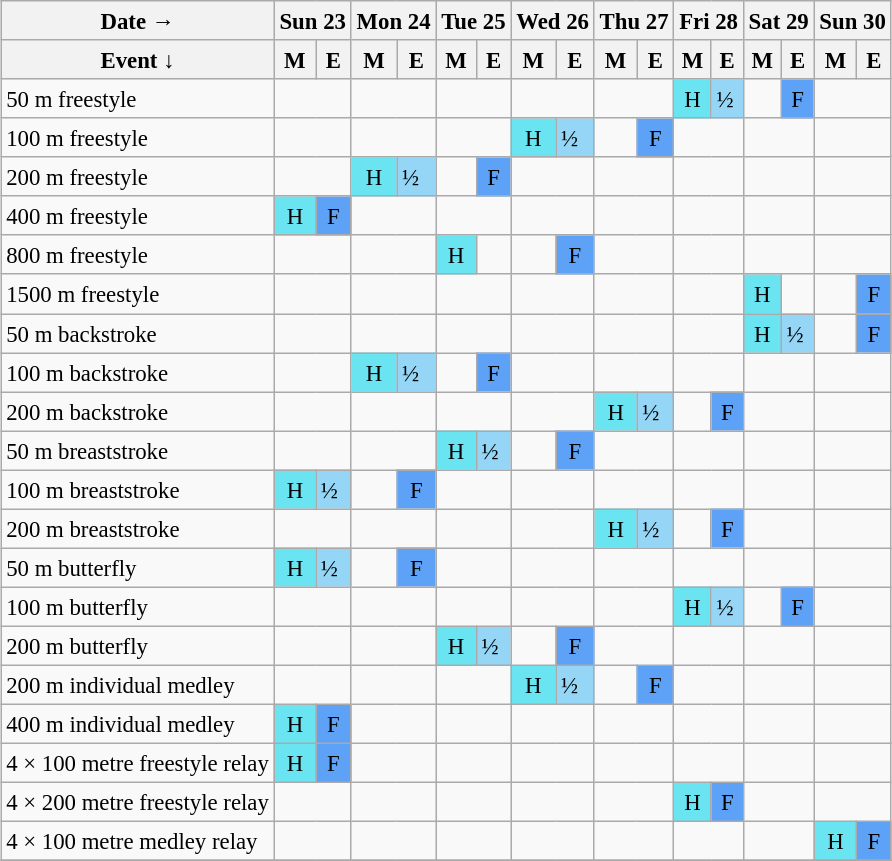<table class="wikitable" style="margin:0.5em auto; font-size:95%; line-height:1.25em;">
<tr style="text-align:center;">
<th>Date →</th>
<th colspan="2">Sun 23</th>
<th colspan="2">Mon 24</th>
<th colspan="2">Tue 25</th>
<th colspan="2">Wed 26</th>
<th colspan="2">Thu 27</th>
<th colspan="2">Fri 28</th>
<th colspan="2">Sat 29</th>
<th colspan="2">Sun 30</th>
</tr>
<tr>
<th>Event ↓</th>
<th>M</th>
<th>E</th>
<th>M</th>
<th>E</th>
<th>M</th>
<th>E</th>
<th>M</th>
<th>E</th>
<th>M</th>
<th>E</th>
<th>M</th>
<th>E</th>
<th>M</th>
<th>E</th>
<th>M</th>
<th>E</th>
</tr>
<tr>
<td class=event>50 m freestyle</td>
<td colspan=2></td>
<td colspan=2></td>
<td colspan=2></td>
<td colspan=2></td>
<td colspan=2></td>
<td style="background-color:#6be4f2; text-align:center;">H</td>
<td style="background-color:#95d6f7;">½</td>
<td></td>
<td style="background-color:#5ea2f7; text-align:center;">F</td>
<td colspan=2></td>
</tr>
<tr>
<td class=event>100 m freestyle</td>
<td colspan=2></td>
<td colspan=2></td>
<td colspan=2></td>
<td style="background-color:#6be4f2; text-align:center;">H</td>
<td style="background-color:#95d6f7;">½</td>
<td></td>
<td style="background-color:#5ea2f7; text-align:center;">F</td>
<td colspan=2></td>
<td colspan=2></td>
<td colspan=2></td>
</tr>
<tr>
<td class=event>200 m freestyle</td>
<td colspan=2></td>
<td style="background-color:#6be4f2; text-align:center;">H</td>
<td style="background-color:#95d6f7;">½</td>
<td></td>
<td style="background-color:#5ea2f7; text-align:center;">F</td>
<td colspan=2></td>
<td colspan=2></td>
<td colspan=2></td>
<td colspan=2></td>
<td colspan=2></td>
</tr>
<tr>
<td class=event>400 m freestyle</td>
<td style="background-color:#6be4f2; text-align:center;">H</td>
<td style="background-color:#5ea2f7; text-align:center;">F</td>
<td colspan=2></td>
<td colspan=2></td>
<td colspan=2></td>
<td colspan=2></td>
<td colspan=2></td>
<td colspan=2></td>
<td colspan=2></td>
</tr>
<tr>
<td class=event>800 m freestyle</td>
<td colspan=2></td>
<td colspan=2></td>
<td style="background-color:#6be4f2; text-align:center;">H</td>
<td></td>
<td></td>
<td style="background-color:#5ea2f7; text-align:center;">F</td>
<td colspan=2></td>
<td colspan=2></td>
<td colspan=2></td>
<td colspan=2></td>
</tr>
<tr>
<td class=event>1500 m freestyle</td>
<td colspan=2></td>
<td colspan=2></td>
<td colspan=2></td>
<td colspan=2></td>
<td colspan=2></td>
<td colspan=2></td>
<td style="background-color:#6be4f2; text-align:center;">H</td>
<td></td>
<td></td>
<td style="background-color:#5ea2f7; text-align:center;">F</td>
</tr>
<tr>
<td class=event>50 m backstroke</td>
<td colspan=2></td>
<td colspan=2></td>
<td colspan=2></td>
<td colspan=2></td>
<td colspan=2></td>
<td colspan=2></td>
<td style="background-color:#6be4f2; text-align:center;">H</td>
<td style="background-color:#95d6f7;">½</td>
<td></td>
<td style="background-color:#5ea2f7; text-align:center;">F</td>
</tr>
<tr>
<td class=event>100 m backstroke</td>
<td colspan=2></td>
<td style="background-color:#6be4f2; text-align:center;">H</td>
<td style="background-color:#95d6f7;">½</td>
<td></td>
<td style="background-color:#5ea2f7; text-align:center;">F</td>
<td colspan=2></td>
<td colspan=2></td>
<td colspan=2></td>
<td colspan=2></td>
<td colspan=2></td>
</tr>
<tr>
<td class=event>200 m backstroke</td>
<td colspan=2></td>
<td colspan=2></td>
<td colspan=2></td>
<td colspan=2></td>
<td style="background-color:#6be4f2; text-align:center;">H</td>
<td style="background-color:#95d6f7;">½</td>
<td></td>
<td style="background-color:#5ea2f7; text-align:center;">F</td>
<td colspan=2></td>
<td colspan=2></td>
</tr>
<tr>
<td class=event>50 m breaststroke</td>
<td colspan=2></td>
<td colspan=2></td>
<td style="background-color:#6be4f2; text-align:center;">H</td>
<td style="background-color:#95d6f7;">½</td>
<td></td>
<td style="background-color:#5ea2f7; text-align:center;">F</td>
<td colspan=2></td>
<td colspan=2></td>
<td colspan=2></td>
<td colspan=2></td>
</tr>
<tr>
<td class=event>100 m breaststroke</td>
<td style="background-color:#6be4f2; text-align:center;">H</td>
<td style="background-color:#95d6f7;">½</td>
<td></td>
<td style="background-color:#5ea2f7; text-align:center;">F</td>
<td colspan=2></td>
<td colspan=2></td>
<td colspan=2></td>
<td colspan=2></td>
<td colspan=2></td>
<td colspan=2></td>
</tr>
<tr>
<td class=event>200 m breaststroke</td>
<td colspan=2></td>
<td colspan=2></td>
<td colspan=2></td>
<td colspan=2></td>
<td style="background-color:#6be4f2; text-align:center;">H</td>
<td style="background-color:#95d6f7;">½</td>
<td></td>
<td style="background-color:#5ea2f7; text-align:center;">F</td>
<td colspan=2></td>
<td colspan=2></td>
</tr>
<tr>
<td class=event>50 m butterfly</td>
<td style="background-color:#6be4f2; text-align:center;">H</td>
<td style="background-color:#95d6f7;">½</td>
<td></td>
<td style="background-color:#5ea2f7; text-align:center;">F</td>
<td colspan=2></td>
<td colspan=2></td>
<td colspan=2></td>
<td colspan=2></td>
<td colspan=2></td>
<td colspan=2></td>
</tr>
<tr>
<td class=event>100 m butterfly</td>
<td colspan=2></td>
<td colspan=2></td>
<td colspan=2></td>
<td colspan=2></td>
<td colspan=2></td>
<td style="background-color:#6be4f2; text-align:center;">H</td>
<td style="background-color:#95d6f7;">½</td>
<td></td>
<td style="background-color:#5ea2f7; text-align:center;">F</td>
<td colspan=2></td>
</tr>
<tr>
<td class=event>200 m butterfly</td>
<td colspan=2></td>
<td colspan=2></td>
<td style="background-color:#6be4f2; text-align:center;">H</td>
<td style="background-color:#95d6f7;">½</td>
<td></td>
<td style="background-color:#5ea2f7; text-align:center;">F</td>
<td colspan=2></td>
<td colspan=2></td>
<td colspan=2></td>
<td colspan=2></td>
</tr>
<tr>
<td class=event>200 m individual medley</td>
<td colspan=2></td>
<td colspan=2></td>
<td colspan=2></td>
<td style="background-color:#6be4f2; text-align:center;">H</td>
<td style="background-color:#95d6f7;">½</td>
<td></td>
<td style="background-color:#5ea2f7; text-align:center;">F</td>
<td colspan=2></td>
<td colspan=2></td>
<td colspan=2></td>
</tr>
<tr>
<td class=event>400 m individual medley</td>
<td style="background-color:#6be4f2; text-align:center;">H</td>
<td style="background-color:#5ea2f7; text-align:center;">F</td>
<td colspan=2></td>
<td colspan=2></td>
<td colspan=2></td>
<td colspan=2></td>
<td colspan=2></td>
<td colspan=2></td>
<td colspan=2></td>
</tr>
<tr>
<td class=event>4 × 100 metre freestyle relay</td>
<td style="background-color:#6be4f2; text-align:center;">H</td>
<td style="background-color:#5ea2f7; text-align:center;">F</td>
<td colspan=2></td>
<td colspan=2></td>
<td colspan=2></td>
<td colspan=2></td>
<td colspan=2></td>
<td colspan=2></td>
<td colspan=2></td>
</tr>
<tr>
<td class=event>4 × 200 metre freestyle relay</td>
<td colspan=2></td>
<td colspan=2></td>
<td colspan=2></td>
<td colspan=2></td>
<td colspan=2></td>
<td style="background-color:#6be4f2; text-align:center;">H</td>
<td style="background-color:#5ea2f7; text-align:center;">F</td>
<td colspan=2></td>
<td colspan=2></td>
</tr>
<tr>
<td class=event>4 × 100 metre medley relay</td>
<td colspan=2></td>
<td colspan=2></td>
<td colspan=2></td>
<td colspan=2></td>
<td colspan=2></td>
<td colspan=2></td>
<td colspan=2></td>
<td style="background-color:#6be4f2; text-align:center;">H</td>
<td style="background-color:#5ea2f7; text-align:center;">F</td>
</tr>
<tr>
</tr>
</table>
